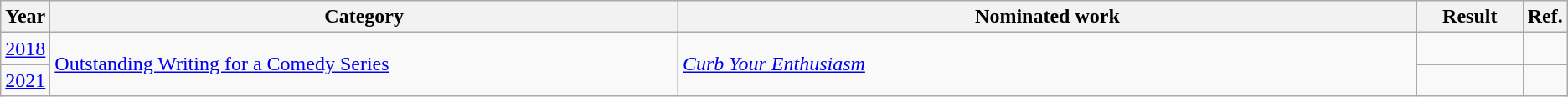<table class=wikitable>
<tr>
<th scope="col" style="width:1em;">Year</th>
<th scope="col" style="width:33em;">Category</th>
<th scope="col" style="width:39em;">Nominated work</th>
<th scope="col" style="width:5em;">Result</th>
<th scope="col" style="width:1em;">Ref.</th>
</tr>
<tr>
<td><a href='#'>2018</a></td>
<td rowspan="2"><a href='#'>Outstanding Writing for a Comedy Series</a></td>
<td rowspan="2"><em><a href='#'>Curb Your Enthusiasm</a></em></td>
<td></td>
<td style="text-align:center;"></td>
</tr>
<tr>
<td><a href='#'>2021</a></td>
<td></td>
<td style="text-align:center;"></td>
</tr>
</table>
